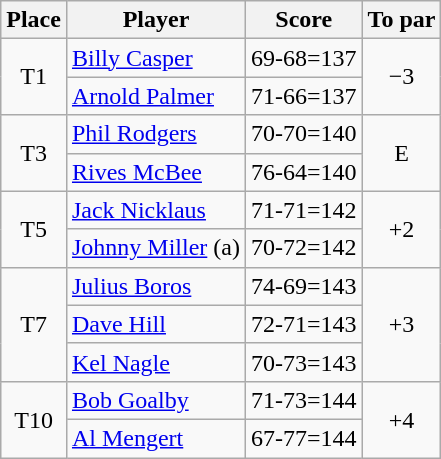<table class=wikitable>
<tr>
<th>Place</th>
<th>Player</th>
<th>Score</th>
<th>To par</th>
</tr>
<tr>
<td align=center rowspan=2>T1</td>
<td> <a href='#'>Billy Casper</a></td>
<td>69-68=137</td>
<td rowspan=2 align=center>−3</td>
</tr>
<tr>
<td> <a href='#'>Arnold Palmer</a></td>
<td>71-66=137</td>
</tr>
<tr>
<td rowspan=2 align=center>T3</td>
<td> <a href='#'>Phil Rodgers</a></td>
<td>70-70=140</td>
<td rowspan=2 align=center>E</td>
</tr>
<tr>
<td> <a href='#'>Rives McBee</a></td>
<td>76-64=140</td>
</tr>
<tr>
<td rowspan=2 align=center>T5</td>
<td> <a href='#'>Jack Nicklaus</a></td>
<td>71-71=142</td>
<td rowspan=2 align=center>+2</td>
</tr>
<tr>
<td> <a href='#'>Johnny Miller</a> (a)</td>
<td>70-72=142</td>
</tr>
<tr>
<td rowspan=3 align=center>T7</td>
<td> <a href='#'>Julius Boros</a></td>
<td>74-69=143</td>
<td rowspan=3 align=center>+3</td>
</tr>
<tr>
<td> <a href='#'>Dave Hill</a></td>
<td>72-71=143</td>
</tr>
<tr>
<td> <a href='#'>Kel Nagle</a></td>
<td>70-73=143</td>
</tr>
<tr>
<td rowspan=2 align=center>T10</td>
<td> <a href='#'>Bob Goalby</a></td>
<td>71-73=144</td>
<td rowspan=2 align=center>+4</td>
</tr>
<tr>
<td> <a href='#'>Al Mengert</a></td>
<td>67-77=144</td>
</tr>
</table>
